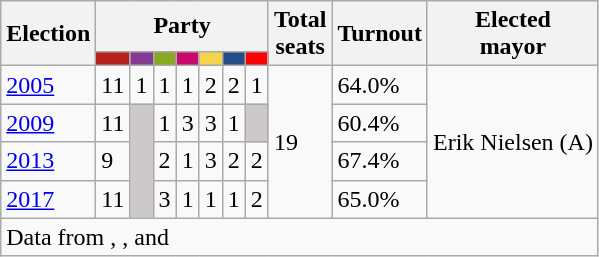<table class="wikitable">
<tr>
<th rowspan="2">Election</th>
<th colspan="7">Party</th>
<th rowspan="2">Total<br>seats</th>
<th rowspan="2">Turnout</th>
<th rowspan="2">Elected<br>mayor</th>
</tr>
<tr>
<td style="background:#B5211D;"><strong><a href='#'></a></strong></td>
<td style="background:#843A93;"><strong><a href='#'></a></strong></td>
<td style="background:#89A920;"><strong><a href='#'></a></strong></td>
<td style="background:#C9096C;"><strong><a href='#'></a></strong></td>
<td style="background:#F4D44D;"><strong><a href='#'></a></strong></td>
<td style="background:#254C85;"><strong><a href='#'></a></strong></td>
<td style="background:#FF0000;"><strong><a href='#'></a></strong></td>
</tr>
<tr>
<td><a href='#'>2005</a></td>
<td>11</td>
<td>1</td>
<td>1</td>
<td>1</td>
<td>2</td>
<td>2</td>
<td>1</td>
<td rowspan="4">19</td>
<td>64.0%</td>
<td rowspan="4">Erik Nielsen (A)</td>
</tr>
<tr>
<td><a href='#'>2009</a></td>
<td>11</td>
<td style="background:#CDC9C9;" rowspan="3"></td>
<td>1</td>
<td>3</td>
<td>3</td>
<td>1</td>
<td style="background:#CDC9C9;"></td>
<td>60.4%</td>
</tr>
<tr>
<td><a href='#'>2013</a></td>
<td>9</td>
<td>2</td>
<td>1</td>
<td>3</td>
<td>2</td>
<td>2</td>
<td>67.4%</td>
</tr>
<tr>
<td><a href='#'>2017</a></td>
<td>11</td>
<td>3</td>
<td>1</td>
<td>1</td>
<td>1</td>
<td>2</td>
<td>65.0%</td>
</tr>
<tr>
<td colspan="14">Data from , ,  and </td>
</tr>
</table>
